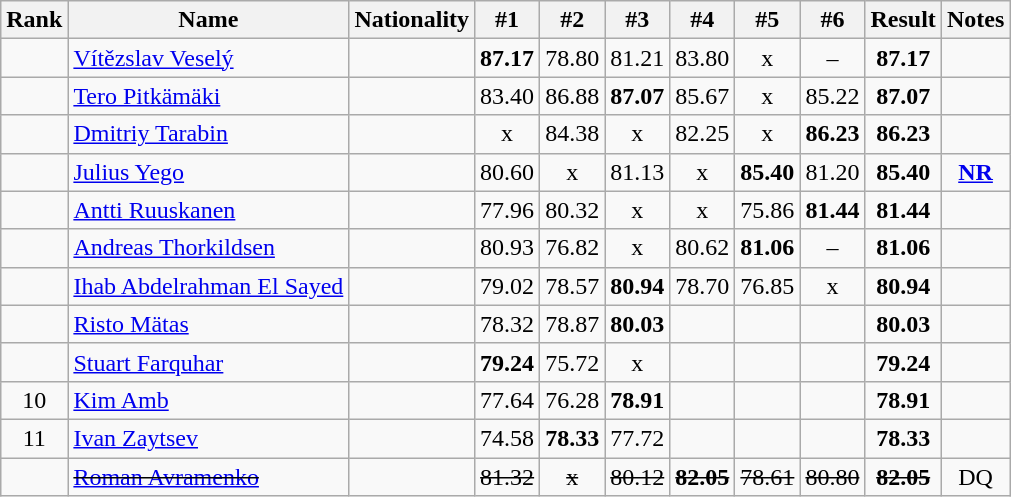<table class="wikitable sortable" style="text-align:center">
<tr>
<th>Rank</th>
<th>Name</th>
<th>Nationality</th>
<th>#1</th>
<th>#2</th>
<th>#3</th>
<th>#4</th>
<th>#5</th>
<th>#6</th>
<th>Result</th>
<th>Notes</th>
</tr>
<tr>
<td></td>
<td align=left><a href='#'>Vítězslav Veselý</a></td>
<td align=left></td>
<td><strong>87.17</strong></td>
<td>78.80</td>
<td>81.21</td>
<td>83.80</td>
<td>x</td>
<td>–</td>
<td><strong>87.17</strong></td>
<td></td>
</tr>
<tr>
<td></td>
<td align=left><a href='#'>Tero Pitkämäki</a></td>
<td align=left></td>
<td>83.40</td>
<td>86.88</td>
<td><strong>87.07</strong></td>
<td>85.67</td>
<td>x</td>
<td>85.22</td>
<td><strong>87.07</strong></td>
<td></td>
</tr>
<tr>
<td></td>
<td align=left><a href='#'>Dmitriy Tarabin</a></td>
<td align=left></td>
<td>x</td>
<td>84.38</td>
<td>x</td>
<td>82.25</td>
<td>x</td>
<td><strong>86.23</strong></td>
<td><strong>86.23</strong></td>
<td></td>
</tr>
<tr>
<td></td>
<td align=left><a href='#'>Julius Yego</a></td>
<td align=left></td>
<td>80.60</td>
<td>x</td>
<td>81.13</td>
<td>x</td>
<td><strong>85.40</strong></td>
<td>81.20</td>
<td><strong>85.40</strong></td>
<td><strong><a href='#'>NR</a></strong></td>
</tr>
<tr>
<td></td>
<td align=left><a href='#'>Antti Ruuskanen</a></td>
<td align=left></td>
<td>77.96</td>
<td>80.32</td>
<td>x</td>
<td>x</td>
<td>75.86</td>
<td><strong>81.44</strong></td>
<td><strong>81.44</strong></td>
<td></td>
</tr>
<tr>
<td></td>
<td align=left><a href='#'>Andreas Thorkildsen</a></td>
<td align=left></td>
<td>80.93</td>
<td>76.82</td>
<td>x</td>
<td>80.62</td>
<td><strong>81.06</strong></td>
<td>–</td>
<td><strong>81.06</strong></td>
<td></td>
</tr>
<tr>
<td></td>
<td align=left><a href='#'>Ihab Abdelrahman El Sayed</a></td>
<td align=left></td>
<td>79.02</td>
<td>78.57</td>
<td><strong>80.94</strong></td>
<td>78.70</td>
<td>76.85</td>
<td>x</td>
<td><strong>80.94</strong></td>
<td></td>
</tr>
<tr>
<td></td>
<td align=left><a href='#'>Risto Mätas</a></td>
<td align=left></td>
<td>78.32</td>
<td>78.87</td>
<td><strong>80.03</strong></td>
<td></td>
<td></td>
<td></td>
<td><strong>80.03</strong></td>
<td></td>
</tr>
<tr>
<td></td>
<td align=left><a href='#'>Stuart Farquhar</a></td>
<td align=left></td>
<td><strong>79.24</strong></td>
<td>75.72</td>
<td>x</td>
<td></td>
<td></td>
<td></td>
<td><strong>79.24</strong></td>
<td></td>
</tr>
<tr>
<td>10</td>
<td align=left><a href='#'>Kim Amb</a></td>
<td align=left></td>
<td>77.64</td>
<td>76.28</td>
<td><strong>78.91</strong></td>
<td></td>
<td></td>
<td></td>
<td><strong>78.91</strong></td>
<td></td>
</tr>
<tr>
<td>11</td>
<td align=left><a href='#'>Ivan Zaytsev</a></td>
<td align=left></td>
<td>74.58</td>
<td><strong>78.33</strong></td>
<td>77.72</td>
<td></td>
<td></td>
<td></td>
<td><strong>78.33</strong></td>
<td></td>
</tr>
<tr>
<td></td>
<td align=left><s><a href='#'>Roman Avramenko</a> </s></td>
<td align=left><s> </s></td>
<td><s>81.32 </s></td>
<td><s>x </s></td>
<td><s>80.12 </s></td>
<td><s><strong>82.05</strong> </s></td>
<td><s>78.61 </s></td>
<td><s>80.80 </s></td>
<td><s><strong>82.05</strong> </s></td>
<td>DQ</td>
</tr>
</table>
